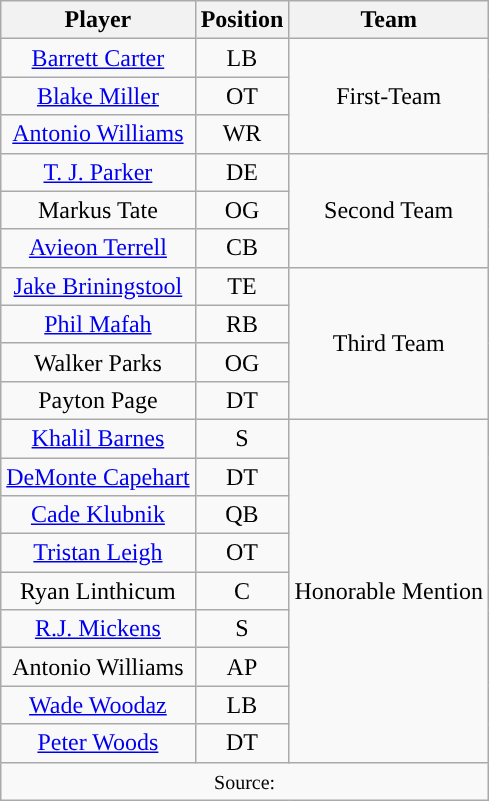<table class="wikitable" style="text-align: center">
<tr align=center>
<th>Player</th>
<th>Position</th>
<th>Team</th>
</tr>
<tr>
<td><a href='#'>Barrett Carter</a></td>
<td>LB</td>
<td rowspan=3>First-Team</td>
</tr>
<tr>
<td><a href='#'>Blake Miller</a></td>
<td>OT</td>
</tr>
<tr>
<td><a href='#'>Antonio Williams</a></td>
<td>WR</td>
</tr>
<tr>
<td><a href='#'>T. J. Parker</a></td>
<td>DE</td>
<td rowspan=3>Second Team</td>
</tr>
<tr>
<td>Markus Tate</td>
<td>OG</td>
</tr>
<tr>
<td><a href='#'>Avieon Terrell</a></td>
<td>CB</td>
</tr>
<tr>
<td><a href='#'>Jake Briningstool</a></td>
<td>TE</td>
<td rowspan=4>Third Team</td>
</tr>
<tr>
<td><a href='#'>Phil Mafah</a></td>
<td>RB</td>
</tr>
<tr>
<td>Walker Parks</td>
<td>OG</td>
</tr>
<tr>
<td>Payton Page</td>
<td>DT</td>
</tr>
<tr>
<td><a href='#'>Khalil Barnes</a></td>
<td>S</td>
<td rowspan=9>Honorable Mention</td>
</tr>
<tr>
<td><a href='#'>DeMonte Capehart</a></td>
<td>DT</td>
</tr>
<tr>
<td><a href='#'>Cade Klubnik</a></td>
<td>QB</td>
</tr>
<tr>
<td><a href='#'>Tristan Leigh</a></td>
<td>OT</td>
</tr>
<tr>
<td>Ryan Linthicum</td>
<td>C</td>
</tr>
<tr>
<td><a href='#'>R.J. Mickens</a></td>
<td>S</td>
</tr>
<tr>
<td>Antonio Williams</td>
<td>AP</td>
</tr>
<tr>
<td><a href='#'>Wade Woodaz</a></td>
<td>LB</td>
</tr>
<tr>
<td><a href='#'>Peter Woods</a></td>
<td>DT</td>
</tr>
<tr>
<td colspan="3"><small>Source:</small></td>
</tr>
</table>
